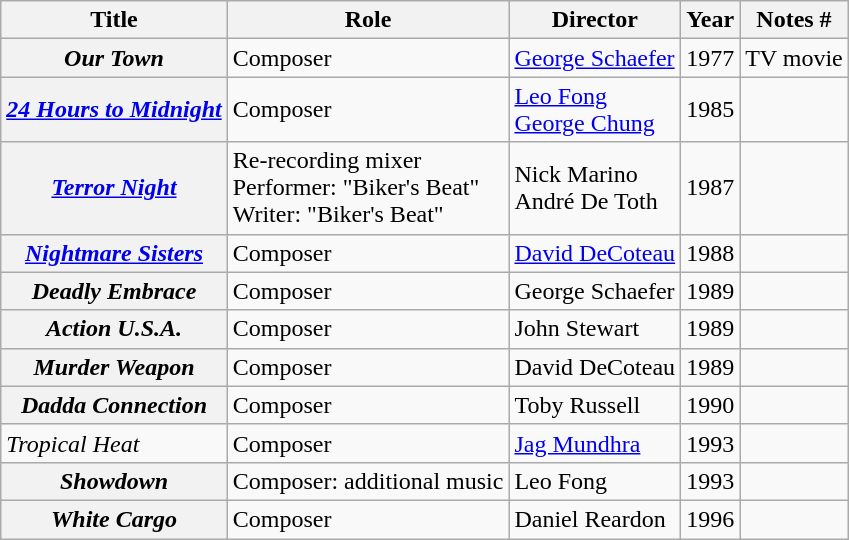<table class="wikitable plainrowheaders sortable">
<tr>
<th scope="col">Title</th>
<th scope="col">Role</th>
<th scope="col">Director</th>
<th scope="col">Year</th>
<th scope="col" class="unsortable">Notes #</th>
</tr>
<tr>
<th scope="row"><em>Our Town</em></th>
<td>Composer</td>
<td><a href='#'>George Schaefer</a></td>
<td>1977</td>
<td>TV movie</td>
</tr>
<tr>
<th scope="row"><em><a href='#'>24 Hours to Midnight</a></em></th>
<td>Composer</td>
<td><a href='#'>Leo Fong</a><br><a href='#'>George Chung</a></td>
<td>1985</td>
<td></td>
</tr>
<tr>
<th scope="row"><em><a href='#'>Terror Night</a></em></th>
<td>Re-recording mixer<br>Performer: "Biker's Beat"<br>Writer: "Biker's Beat"</td>
<td>Nick Marino<br>André De Toth</td>
<td>1987</td>
<td></td>
</tr>
<tr>
<th scope="row"><em><a href='#'>Nightmare Sisters</a></em></th>
<td>Composer</td>
<td><a href='#'>David DeCoteau</a></td>
<td>1988</td>
<td></td>
</tr>
<tr>
<th scope="row"><em>Deadly Embrace</em></th>
<td>Composer</td>
<td>George Schaefer</td>
<td>1989</td>
<td></td>
</tr>
<tr>
<th scope="row"><em>Action U.S.A.</em></th>
<td>Composer</td>
<td>John Stewart</td>
<td>1989</td>
<td></td>
</tr>
<tr>
<th scope="row"><em>Murder Weapon</em></th>
<td>Composer</td>
<td>David DeCoteau</td>
<td>1989</td>
<td></td>
</tr>
<tr>
<th scope="row"><em>Dadda Connection</em></th>
<td>Composer</td>
<td>Toby Russell</td>
<td>1990</td>
<td></td>
</tr>
<tr>
<td><em>Tropical Heat</em></td>
<td>Composer</td>
<td><a href='#'>Jag Mundhra</a></td>
<td>1993</td>
<td></td>
</tr>
<tr>
<th scope="row"><em>Showdown</em></th>
<td>Composer: additional music</td>
<td>Leo Fong</td>
<td>1993</td>
<td></td>
</tr>
<tr>
<th scope="row"><em>White Cargo</em></th>
<td>Composer</td>
<td>Daniel Reardon</td>
<td>1996</td>
</tr>
</table>
